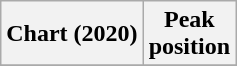<table class="wikitable plainrowheaders" style="text-align:center">
<tr>
<th scope="col">Chart (2020)</th>
<th scope="col">Peak<br>position</th>
</tr>
<tr>
</tr>
</table>
